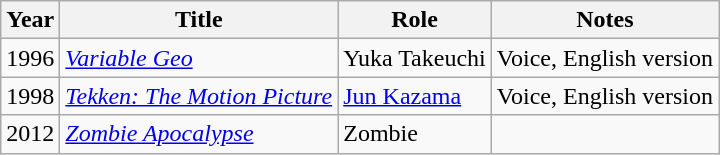<table class="wikitable sortable">
<tr>
<th>Year</th>
<th>Title</th>
<th>Role</th>
<th>Notes</th>
</tr>
<tr>
<td>1996</td>
<td><a href='#'><em>Variable Geo</em></a></td>
<td>Yuka Takeuchi</td>
<td>Voice, English version</td>
</tr>
<tr>
<td>1998</td>
<td><em><a href='#'>Tekken: The Motion Picture</a></em></td>
<td><a href='#'>Jun Kazama</a></td>
<td>Voice, English version</td>
</tr>
<tr>
<td>2012</td>
<td><a href='#'><em>Zombie Apocalypse</em></a></td>
<td>Zombie</td>
<td></td>
</tr>
</table>
